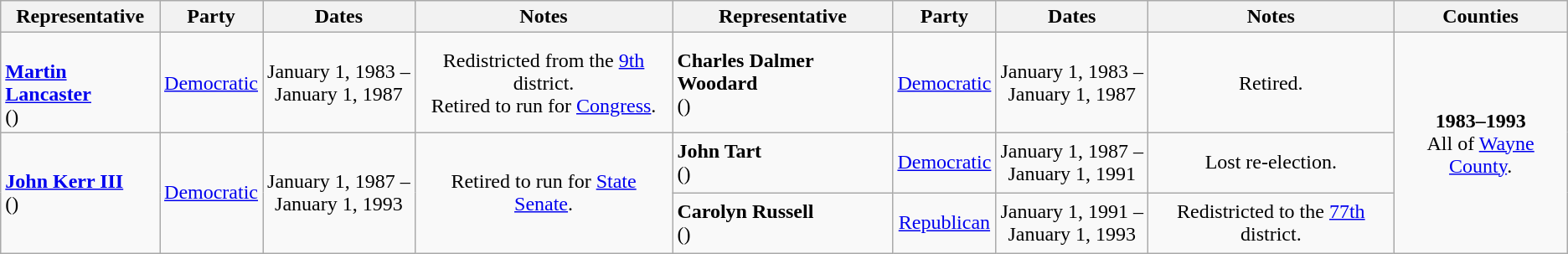<table class=wikitable style="text-align:center">
<tr>
<th>Representative</th>
<th>Party</th>
<th>Dates</th>
<th>Notes</th>
<th>Representative</th>
<th>Party</th>
<th>Dates</th>
<th>Notes</th>
<th>Counties</th>
</tr>
<tr style="height:3em">
<td align=left><br><strong><a href='#'>Martin Lancaster</a></strong><br>()</td>
<td><a href='#'>Democratic</a></td>
<td nowrap>January 1, 1983 – <br> January 1, 1987</td>
<td>Redistricted from the <a href='#'>9th</a> district. <br> Retired to run for <a href='#'>Congress</a>.</td>
<td align=left><strong>Charles Dalmer Woodard</strong><br>()</td>
<td><a href='#'>Democratic</a></td>
<td nowrap>January 1, 1983 – <br> January 1, 1987</td>
<td>Retired.</td>
<td rowspan=3><strong>1983–1993</strong><br> All of <a href='#'>Wayne County</a>.</td>
</tr>
<tr style="height:3em">
<td rowspan=2 align=left><strong><a href='#'>John Kerr III</a></strong><br>()</td>
<td rowspan=2 ><a href='#'>Democratic</a></td>
<td rowspan=2 nowrap>January 1, 1987 – <br> January 1, 1993</td>
<td rowspan=2>Retired to run for <a href='#'>State Senate</a>.</td>
<td align=left><strong>John Tart</strong><br>()</td>
<td><a href='#'>Democratic</a></td>
<td nowrap>January 1, 1987 – <br> January 1, 1991</td>
<td>Lost re-election.</td>
</tr>
<tr style="height:3em">
<td align=left><strong>Carolyn Russell</strong><br>()</td>
<td><a href='#'>Republican</a></td>
<td nowrap>January 1, 1991 – <br> January 1, 1993</td>
<td>Redistricted to the <a href='#'>77th</a> district.</td>
</tr>
</table>
